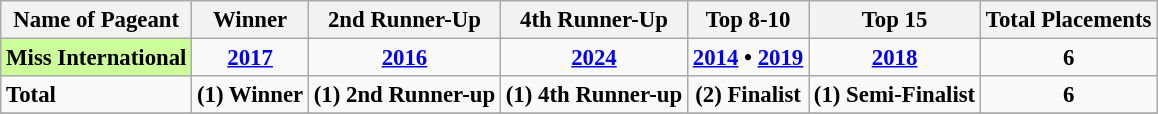<table class="wikitable sortable" style="font-size:95%;">
<tr>
<th>Name of Pageant</th>
<th>Winner</th>
<th>2nd Runner-Up</th>
<th>4th Runner-Up</th>
<th>Top 8-10</th>
<th>Top 15</th>
<th>Total Placements</th>
</tr>
<tr>
<td bgcolor="#CCFF99"><strong>Miss International</strong></td>
<td align="center"><strong><a href='#'>2017</a></strong></td>
<td align="center"><strong><a href='#'>2016</a></strong></td>
<td align="center"><strong><a href='#'>2024</a></strong></td>
<td align="center"><strong><a href='#'>2014</a> • <a href='#'>2019</a></strong></td>
<td align="center"><strong><a href='#'>2018</a></strong></td>
<td align="center"><strong>6</strong></td>
</tr>
<tr>
<td><strong>Total</strong></td>
<td align="center"><strong>(1) Winner</strong></td>
<td align="center"><strong>(1) 2nd Runner-up</strong></td>
<td align="center"><strong>(1) 4th Runner-up</strong></td>
<td align="center"><strong>(2) Finalist</strong></td>
<td align="center"><strong>(1) Semi-Finalist</strong></td>
<td align="center"><strong>6</strong></td>
</tr>
<tr>
</tr>
</table>
